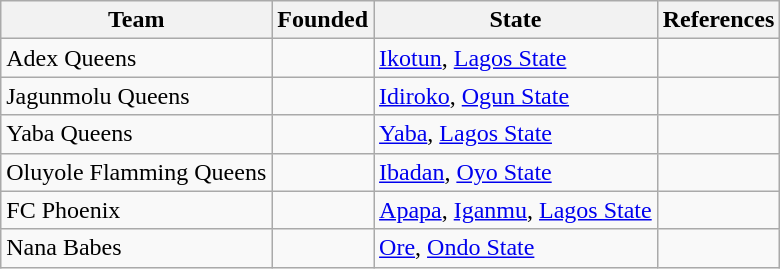<table class="wikitable">
<tr>
<th>Team</th>
<th>Founded</th>
<th>State</th>
<th>References</th>
</tr>
<tr>
<td>Adex Queens</td>
<td></td>
<td><a href='#'>Ikotun</a>, <a href='#'>Lagos State</a></td>
<td></td>
</tr>
<tr>
<td>Jagunmolu Queens</td>
<td></td>
<td><a href='#'>Idiroko</a>, <a href='#'>Ogun State</a></td>
<td></td>
</tr>
<tr>
<td>Yaba Queens</td>
<td></td>
<td><a href='#'>Yaba</a>, <a href='#'>Lagos State</a></td>
<td></td>
</tr>
<tr>
<td>Oluyole Flamming Queens</td>
<td></td>
<td><a href='#'>Ibadan</a>, <a href='#'>Oyo State</a></td>
<td></td>
</tr>
<tr>
<td>FC Phoenix</td>
<td></td>
<td><a href='#'>Apapa</a>, <a href='#'>Iganmu</a>, <a href='#'>Lagos State</a></td>
<td></td>
</tr>
<tr>
<td>Nana Babes</td>
<td></td>
<td><a href='#'>Ore</a>, <a href='#'>Ondo State</a></td>
<td></td>
</tr>
</table>
